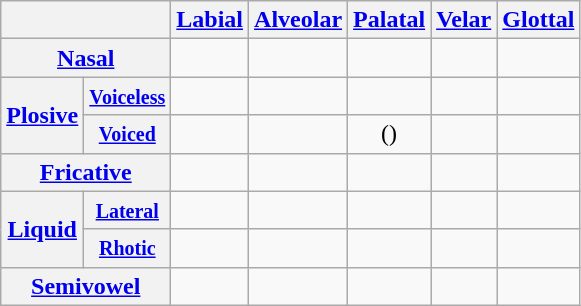<table class="wikitable" style="text-align: center;">
<tr>
<th colspan="2"></th>
<th><a href='#'>Labial</a></th>
<th><a href='#'>Alveolar</a></th>
<th><a href='#'>Palatal</a></th>
<th><a href='#'>Velar</a></th>
<th><a href='#'>Glottal</a></th>
</tr>
<tr>
<th colspan="2"><a href='#'>Nasal</a></th>
<td></td>
<td></td>
<td></td>
<td></td>
<td></td>
</tr>
<tr>
<th rowspan="2"><a href='#'>Plosive</a></th>
<th><small><a href='#'>Voiceless</a></small></th>
<td></td>
<td></td>
<td></td>
<td></td>
<td></td>
</tr>
<tr>
<th><small><a href='#'>Voiced</a></small></th>
<td></td>
<td></td>
<td>()</td>
<td></td>
<td></td>
</tr>
<tr>
<th colspan="2"><a href='#'>Fricative</a></th>
<td></td>
<td></td>
<td></td>
<td></td>
<td></td>
</tr>
<tr>
<th rowspan="2"><a href='#'>Liquid</a></th>
<th><small><a href='#'>Lateral</a></small></th>
<td></td>
<td></td>
<td></td>
<td></td>
<td></td>
</tr>
<tr>
<th><small><a href='#'>Rhotic</a></small></th>
<td></td>
<td></td>
<td></td>
<td></td>
<td></td>
</tr>
<tr>
<th colspan="2"><a href='#'>Semivowel</a></th>
<td></td>
<td></td>
<td></td>
<td></td>
<td></td>
</tr>
</table>
